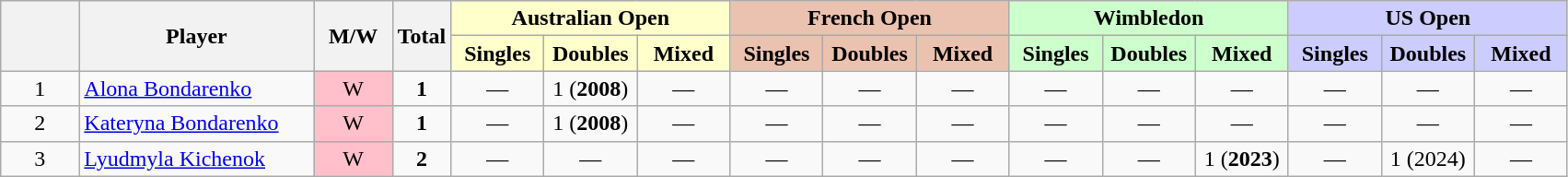<table class="wikitable mw-datatable sortable" style="text-align:center;">
<tr>
<th data-sort-type="number" width="5%" rowspan="2"></th>
<th width="15%" rowspan="2">Player</th>
<th width="5%"  rowspan="2">M/W</th>
<th rowspan="2">Total</th>
<th colspan="3" style="background:#ffc;">Australian Open</th>
<th colspan="3" style="background:#ebc2af;">French Open</th>
<th colspan="3" style="background:#cfc;">Wimbledon</th>
<th colspan="3" style="background:#ccf;">US Open</th>
</tr>
<tr>
<th style="background:#ffc; width:60px;">Singles</th>
<th style="background:#ffc; width:60px;">Doubles</th>
<th style="background:#ffc; width:60px;">Mixed</th>
<th style="background:#ebc2af; width:60px;">Singles</th>
<th style="background:#ebc2af; width:60px;">Doubles</th>
<th style="background:#ebc2af; width:60px;">Mixed</th>
<th style="background:#cfc; width:60px;">Singles</th>
<th style="background:#cfc; width:60px;">Doubles</th>
<th style="background:#cfc; width:60px;">Mixed</th>
<th style="background:#ccf; width:60px;">Singles</th>
<th style="background:#ccf; width:60px;">Doubles</th>
<th style="background:#ccf; width:60px;">Mixed</th>
</tr>
<tr>
<td>1</td>
<td style="text-align:left"><a href='#'>Alona Bondarenko</a></td>
<td style="background:pink;">W</td>
<td><strong>1</strong></td>
<td>—</td>
<td>1 (<strong>2008</strong>)</td>
<td>—</td>
<td>—</td>
<td>—</td>
<td>—</td>
<td>—</td>
<td>—</td>
<td>—</td>
<td>—</td>
<td>—</td>
<td>—</td>
</tr>
<tr>
<td>2</td>
<td style="text-align:left"><a href='#'>Kateryna Bondarenko</a></td>
<td style="background:pink;">W</td>
<td><strong>1</strong></td>
<td>—</td>
<td>1 (<strong>2008</strong>)</td>
<td>—</td>
<td>—</td>
<td>—</td>
<td>—</td>
<td>—</td>
<td>—</td>
<td>—</td>
<td>—</td>
<td>—</td>
<td>—</td>
</tr>
<tr>
<td>3</td>
<td style="text-align:left"><a href='#'>Lyudmyla Kichenok</a></td>
<td style="background:pink;">W</td>
<td><strong>2</strong></td>
<td>—</td>
<td>—</td>
<td>—</td>
<td>—</td>
<td>—</td>
<td>—</td>
<td>—</td>
<td>—</td>
<td>1 (<strong>2023</strong>)</td>
<td>—</td>
<td>1 (2024)</td>
<td>—</td>
</tr>
</table>
